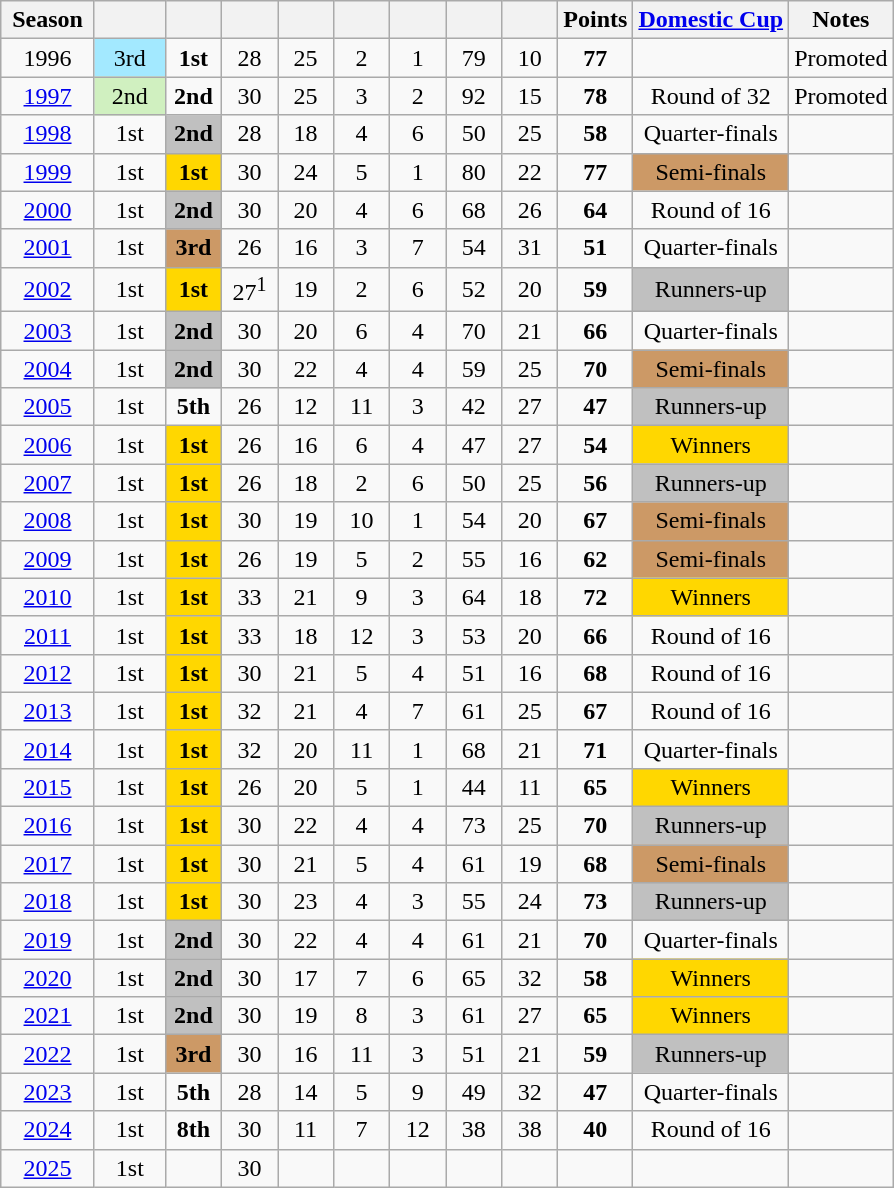<table class="wikitable" style="text-align: center;">
<tr>
<th width=55>Season</th>
<th width=40></th>
<th width=30></th>
<th width=30></th>
<th width=30></th>
<th width=30></th>
<th width=30></th>
<th width=30></th>
<th width=30></th>
<th width=30>Points</th>
<th><a href='#'>Domestic Cup</a></th>
<th>Notes</th>
</tr>
<tr>
<td>1996</td>
<td style="background:#A3E9FF">3rd</td>
<td><strong>1st</strong></td>
<td>28</td>
<td>25</td>
<td>2</td>
<td>1</td>
<td>79</td>
<td>10</td>
<td><strong>77</strong></td>
<td></td>
<td>Promoted</td>
</tr>
<tr>
<td><a href='#'>1997</a></td>
<td style="background:#D0F0C0">2nd</td>
<td><strong>2nd</strong></td>
<td>30</td>
<td>25</td>
<td>3</td>
<td>2</td>
<td>92</td>
<td>15</td>
<td><strong>78</strong></td>
<td>Round of 32</td>
<td>Promoted</td>
</tr>
<tr>
<td><a href='#'>1998</a></td>
<td>1st</td>
<td style="background:silver"><strong>2nd</strong></td>
<td>28</td>
<td>18</td>
<td>4</td>
<td>6</td>
<td>50</td>
<td>25</td>
<td><strong>58</strong></td>
<td>Quarter-finals</td>
<td></td>
</tr>
<tr>
<td><a href='#'>1999</a></td>
<td>1st</td>
<td style="background:gold"><strong>1st</strong></td>
<td>30</td>
<td>24</td>
<td>5</td>
<td>1</td>
<td>80</td>
<td>22</td>
<td><strong>77</strong></td>
<td style="background:#cc9966">Semi-finals</td>
<td></td>
</tr>
<tr>
<td><a href='#'>2000</a></td>
<td>1st</td>
<td style="background:silver"><strong>2nd</strong></td>
<td>30</td>
<td>20</td>
<td>4</td>
<td>6</td>
<td>68</td>
<td>26</td>
<td><strong>64</strong></td>
<td>Round of 16</td>
<td></td>
</tr>
<tr>
<td><a href='#'>2001</a></td>
<td>1st</td>
<td style="background:#cc9966"><strong>3rd</strong></td>
<td>26</td>
<td>16</td>
<td>3</td>
<td>7</td>
<td>54</td>
<td>31</td>
<td><strong>51</strong></td>
<td>Quarter-finals</td>
<td></td>
</tr>
<tr>
<td><a href='#'>2002</a></td>
<td>1st</td>
<td style="background:gold"><strong>1st</strong></td>
<td>27<sup>1</sup></td>
<td>19</td>
<td>2</td>
<td>6</td>
<td>52</td>
<td>20</td>
<td><strong>59</strong></td>
<td style="background:silver">Runners-up</td>
<td></td>
</tr>
<tr>
<td><a href='#'>2003</a></td>
<td>1st</td>
<td style="background:silver"><strong>2nd</strong></td>
<td>30</td>
<td>20</td>
<td>6</td>
<td>4</td>
<td>70</td>
<td>21</td>
<td><strong>66</strong></td>
<td>Quarter-finals</td>
<td></td>
</tr>
<tr>
<td><a href='#'>2004</a></td>
<td>1st</td>
<td style="background:silver"><strong>2nd</strong></td>
<td>30</td>
<td>22</td>
<td>4</td>
<td>4</td>
<td>59</td>
<td>25</td>
<td><strong>70</strong></td>
<td style="background:#cc9966">Semi-finals</td>
<td></td>
</tr>
<tr>
<td><a href='#'>2005</a></td>
<td>1st</td>
<td><strong>5th</strong></td>
<td>26</td>
<td>12</td>
<td>11</td>
<td>3</td>
<td>42</td>
<td>27</td>
<td><strong>47</strong></td>
<td style="background:silver">Runners-up</td>
<td></td>
</tr>
<tr>
<td><a href='#'>2006</a></td>
<td>1st</td>
<td style="background:gold"><strong>1st</strong></td>
<td>26</td>
<td>16</td>
<td>6</td>
<td>4</td>
<td>47</td>
<td>27</td>
<td><strong>54</strong></td>
<td style="background:gold">Winners</td>
<td></td>
</tr>
<tr>
<td><a href='#'>2007</a></td>
<td>1st</td>
<td style="background:gold"><strong>1st</strong></td>
<td>26</td>
<td>18</td>
<td>2</td>
<td>6</td>
<td>50</td>
<td>25</td>
<td><strong>56</strong></td>
<td style="background:silver">Runners-up</td>
<td></td>
</tr>
<tr>
<td><a href='#'>2008</a></td>
<td>1st</td>
<td style="background:gold"><strong>1st</strong></td>
<td>30</td>
<td>19</td>
<td>10</td>
<td>1</td>
<td>54</td>
<td>20</td>
<td><strong>67</strong></td>
<td style="background:#cc9966">Semi-finals</td>
<td></td>
</tr>
<tr>
<td><a href='#'>2009</a></td>
<td>1st</td>
<td style="background:gold"><strong>1st</strong></td>
<td>26</td>
<td>19</td>
<td>5</td>
<td>2</td>
<td>55</td>
<td>16</td>
<td><strong>62</strong></td>
<td style="background:#cc9966">Semi-finals</td>
<td></td>
</tr>
<tr>
<td><a href='#'>2010</a></td>
<td>1st</td>
<td style="background:gold"><strong>1st</strong></td>
<td>33</td>
<td>21</td>
<td>9</td>
<td>3</td>
<td>64</td>
<td>18</td>
<td><strong>72</strong></td>
<td style="background:gold">Winners</td>
<td></td>
</tr>
<tr>
<td><a href='#'>2011</a></td>
<td>1st</td>
<td style="background:gold"><strong>1st</strong></td>
<td>33</td>
<td>18</td>
<td>12</td>
<td>3</td>
<td>53</td>
<td>20</td>
<td><strong>66</strong></td>
<td>Round of 16</td>
<td></td>
</tr>
<tr>
<td><a href='#'>2012</a></td>
<td>1st</td>
<td style="background:gold"><strong>1st</strong></td>
<td>30</td>
<td>21</td>
<td>5</td>
<td>4</td>
<td>51</td>
<td>16</td>
<td><strong>68</strong></td>
<td>Round of 16</td>
<td></td>
</tr>
<tr>
<td><a href='#'>2013</a></td>
<td>1st</td>
<td style="background:gold"><strong>1st</strong></td>
<td>32</td>
<td>21</td>
<td>4</td>
<td>7</td>
<td>61</td>
<td>25</td>
<td><strong>67</strong></td>
<td>Round of 16</td>
<td></td>
</tr>
<tr>
<td><a href='#'>2014</a></td>
<td>1st</td>
<td style="background:gold"><strong>1st</strong></td>
<td>32</td>
<td>20</td>
<td>11</td>
<td>1</td>
<td>68</td>
<td>21</td>
<td><strong>71</strong></td>
<td>Quarter-finals</td>
<td></td>
</tr>
<tr>
<td><a href='#'>2015</a></td>
<td>1st</td>
<td style="background:gold"><strong>1st</strong></td>
<td>26</td>
<td>20</td>
<td>5</td>
<td>1</td>
<td>44</td>
<td>11</td>
<td><strong>65</strong></td>
<td style="background:gold">Winners</td>
<td></td>
</tr>
<tr>
<td><a href='#'>2016</a></td>
<td>1st</td>
<td style="background:gold"><strong>1st</strong></td>
<td>30</td>
<td>22</td>
<td>4</td>
<td>4</td>
<td>73</td>
<td>25</td>
<td><strong>70</strong></td>
<td style="background:silver">Runners-up</td>
<td></td>
</tr>
<tr>
<td><a href='#'>2017</a></td>
<td>1st</td>
<td style="background:gold"><strong>1st</strong></td>
<td>30</td>
<td>21</td>
<td>5</td>
<td>4</td>
<td>61</td>
<td>19</td>
<td><strong>68</strong></td>
<td style="background:#cc9966">Semi-finals</td>
<td></td>
</tr>
<tr>
<td><a href='#'>2018</a></td>
<td>1st</td>
<td style="background:gold"><strong>1st</strong></td>
<td>30</td>
<td>23</td>
<td>4</td>
<td>3</td>
<td>55</td>
<td>24</td>
<td><strong>73</strong></td>
<td style="background:silver">Runners-up</td>
<td></td>
</tr>
<tr>
<td><a href='#'>2019</a></td>
<td>1st</td>
<td style="background:silver"><strong>2nd</strong></td>
<td>30</td>
<td>22</td>
<td>4</td>
<td>4</td>
<td>61</td>
<td>21</td>
<td><strong>70</strong></td>
<td>Quarter-finals</td>
<td></td>
</tr>
<tr>
<td><a href='#'>2020</a></td>
<td>1st</td>
<td style="background:silver"><strong>2nd</strong></td>
<td>30</td>
<td>17</td>
<td>7</td>
<td>6</td>
<td>65</td>
<td>32</td>
<td><strong>58</strong></td>
<td style="background:gold">Winners</td>
<td></td>
</tr>
<tr>
<td><a href='#'>2021</a></td>
<td>1st</td>
<td style="background:silver"><strong>2nd</strong></td>
<td>30</td>
<td>19</td>
<td>8</td>
<td>3</td>
<td>61</td>
<td>27</td>
<td><strong>65</strong></td>
<td style="background:gold">Winners</td>
<td></td>
</tr>
<tr>
<td><a href='#'>2022</a></td>
<td>1st</td>
<td style="background:#cc9966"><strong>3rd</strong></td>
<td>30</td>
<td>16</td>
<td>11</td>
<td>3</td>
<td>51</td>
<td>21</td>
<td><strong>59</strong></td>
<td style="background:silver">Runners-up</td>
<td></td>
</tr>
<tr>
<td><a href='#'>2023</a></td>
<td>1st</td>
<td><strong>5th</strong></td>
<td>28</td>
<td>14</td>
<td>5</td>
<td>9</td>
<td>49</td>
<td>32</td>
<td><strong>47</strong></td>
<td>Quarter-finals</td>
<td></td>
</tr>
<tr>
<td><a href='#'>2024</a></td>
<td>1st</td>
<td><strong>8th</strong></td>
<td>30</td>
<td>11</td>
<td>7</td>
<td>12</td>
<td>38</td>
<td>38</td>
<td><strong>40</strong></td>
<td>Round of 16</td>
<td></td>
</tr>
<tr>
<td><a href='#'>2025</a></td>
<td>1st</td>
<td></td>
<td>30</td>
<td></td>
<td></td>
<td></td>
<td></td>
<td></td>
<td></td>
<td></td>
<td></td>
</tr>
</table>
